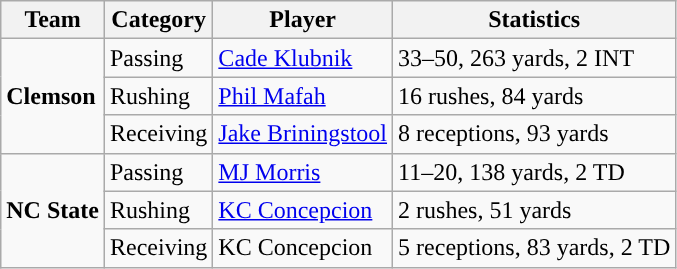<table class="wikitable" style="float: left;">
<tr>
<th>Team</th>
<th>Category</th>
<th>Player</th>
<th>Statistics</th>
</tr>
<tr>
<td rowspan=3><strong>Clemson</strong></td>
<td>Passing</td>
<td><a href='#'>Cade Klubnik</a></td>
<td>33–50, 263 yards, 2 INT</td>
</tr>
<tr>
<td>Rushing</td>
<td><a href='#'>Phil Mafah</a></td>
<td>16 rushes, 84 yards</td>
</tr>
<tr>
<td>Receiving</td>
<td><a href='#'>Jake Briningstool</a></td>
<td>8 receptions, 93 yards</td>
</tr>
<tr>
<td rowspan=3><strong>NC State</strong></td>
<td>Passing</td>
<td><a href='#'>MJ Morris</a></td>
<td>11–20, 138 yards, 2 TD</td>
</tr>
<tr>
<td>Rushing</td>
<td><a href='#'>KC Concepcion</a></td>
<td>2 rushes, 51 yards</td>
</tr>
<tr>
<td>Receiving</td>
<td>KC Concepcion</td>
<td>5 receptions, 83 yards, 2 TD</td>
</tr>
</table>
